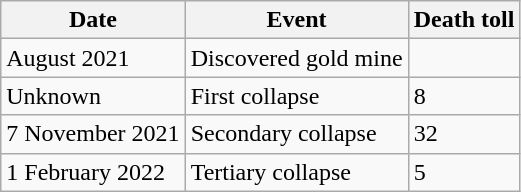<table class="wikitable">
<tr>
<th>Date</th>
<th>Event</th>
<th>Death toll</th>
</tr>
<tr>
<td>August 2021</td>
<td>Discovered gold mine</td>
<td></td>
</tr>
<tr>
<td>Unknown</td>
<td>First collapse</td>
<td>8</td>
</tr>
<tr>
<td>7 November 2021</td>
<td>Secondary collapse</td>
<td>32</td>
</tr>
<tr>
<td>1 February 2022</td>
<td>Tertiary collapse</td>
<td>5</td>
</tr>
</table>
